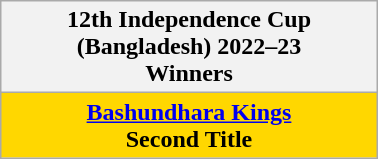<table class="wikitable" style="text-align: center; margin: 0 auto; width: 20%">
<tr>
<th>12th Independence Cup (Bangladesh) 2022–23 <br>Winners</th>
</tr>
<tr bgcolor=gold>
<td><strong><a href='#'>Bashundhara Kings</a></strong><br><strong>Second Title</strong></td>
</tr>
</table>
